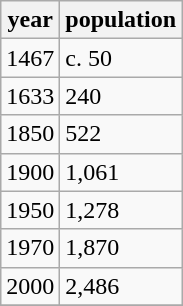<table class="wikitable">
<tr>
<th>year</th>
<th>population</th>
</tr>
<tr>
<td>1467</td>
<td>c. 50</td>
</tr>
<tr>
<td>1633</td>
<td>240</td>
</tr>
<tr>
<td>1850</td>
<td>522</td>
</tr>
<tr>
<td>1900</td>
<td>1,061</td>
</tr>
<tr>
<td>1950</td>
<td>1,278</td>
</tr>
<tr>
<td>1970</td>
<td>1,870</td>
</tr>
<tr>
<td>2000</td>
<td>2,486</td>
</tr>
<tr>
</tr>
</table>
